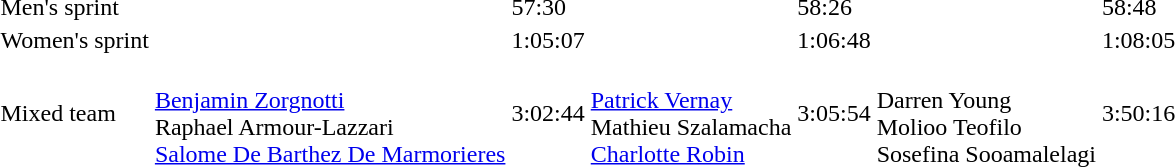<table>
<tr>
<td>Men's sprint</td>
<td></td>
<td>57:30</td>
<td></td>
<td>58:26</td>
<td></td>
<td>58:48</td>
</tr>
<tr>
<td>Women's sprint</td>
<td></td>
<td>1:05:07</td>
<td></td>
<td>1:06:48</td>
<td></td>
<td>1:08:05</td>
</tr>
<tr>
<td>Mixed team</td>
<td><br><a href='#'>Benjamin Zorgnotti</a><br>Raphael Armour-Lazzari<br><a href='#'>Salome De Barthez De Marmorieres</a></td>
<td>3:02:44</td>
<td><br><a href='#'>Patrick Vernay</a><br>Mathieu Szalamacha<br><a href='#'>Charlotte Robin</a></td>
<td>3:05:54</td>
<td><br>Darren Young<br>Molioo Teofilo<br>Sosefina Sooamalelagi</td>
<td>3:50:16</td>
</tr>
</table>
